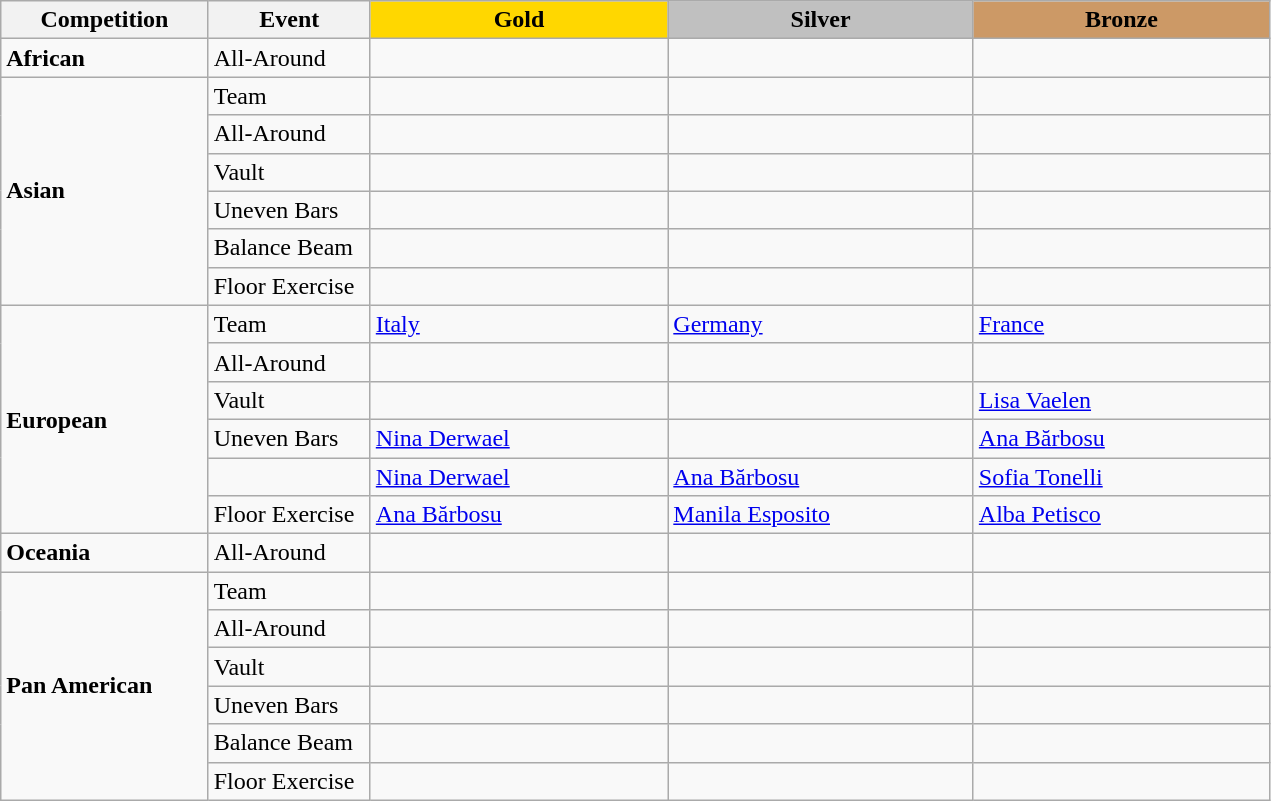<table class="wikitable" style="width:67%;">
<tr>
<th style="text-align:center; width:1%;">Competition</th>
<th style="text-align:center; width:1%;">Event</th>
<td style="text-align:center; width:3%; background:gold;"><strong>Gold</strong></td>
<td style="text-align:center; width:3%; background:silver;"><strong>Silver</strong></td>
<td style="text-align:center; width:3%; background:#c96;"><strong>Bronze</strong></td>
</tr>
<tr>
<td rowspan="1"><strong>African</strong></td>
<td>All-Around</td>
<td></td>
<td></td>
<td></td>
</tr>
<tr>
<td rowspan=6><strong>Asian</strong></td>
<td>Team</td>
<td></td>
<td></td>
<td></td>
</tr>
<tr>
<td>All-Around</td>
<td></td>
<td></td>
<td></td>
</tr>
<tr>
<td>Vault</td>
<td></td>
<td></td>
<td></td>
</tr>
<tr>
<td>Uneven Bars</td>
<td></td>
<td></td>
<td></td>
</tr>
<tr>
<td>Balance Beam</td>
<td></td>
<td></td>
<td></td>
</tr>
<tr>
<td> Floor Exercise </td>
<td></td>
<td></td>
<td></td>
</tr>
<tr>
<td rowspan=6><strong>European</strong></td>
<td>Team</td>
<td> <a href='#'>Italy</a></td>
<td> <a href='#'>Germany</a></td>
<td> <a href='#'>France</a></td>
</tr>
<tr>
<td>All-Around</td>
<td></td>
<td></td>
<td></td>
</tr>
<tr>
<td>Vault</td>
<td></td>
<td></td>
<td> <a href='#'>Lisa Vaelen</a></td>
</tr>
<tr>
<td>Uneven Bars</td>
<td> <a href='#'>Nina Derwael</a></td>
<td></td>
<td> <a href='#'>Ana Bărbosu</a></td>
</tr>
<tr>
<td></td>
<td> <a href='#'>Nina Derwael</a></td>
<td> <a href='#'>Ana Bărbosu</a></td>
<td> <a href='#'>Sofia Tonelli</a></td>
</tr>
<tr>
<td> Floor Exercise </td>
<td> <a href='#'>Ana Bărbosu</a></td>
<td> <a href='#'>Manila Esposito</a></td>
<td> <a href='#'>Alba Petisco</a></td>
</tr>
<tr>
<td><strong>Oceania</strong></td>
<td>All-Around</td>
<td></td>
<td></td>
<td></td>
</tr>
<tr>
<td rowspan=6><strong>Pan American</strong></td>
<td>Team</td>
<td></td>
<td></td>
<td></td>
</tr>
<tr>
<td>All-Around</td>
<td></td>
<td></td>
<td></td>
</tr>
<tr>
<td>Vault</td>
<td></td>
<td></td>
<td></td>
</tr>
<tr>
<td>Uneven Bars</td>
<td></td>
<td></td>
<td></td>
</tr>
<tr>
<td>Balance Beam</td>
<td></td>
<td></td>
<td></td>
</tr>
<tr>
<td> Floor Exercise </td>
<td></td>
<td></td>
<td></td>
</tr>
</table>
